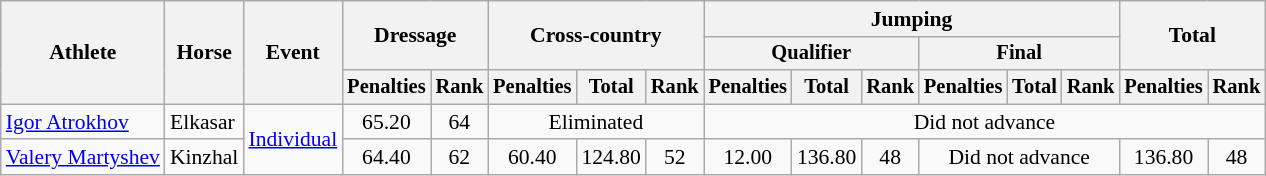<table class=wikitable style="font-size:90%">
<tr>
<th rowspan="3">Athlete</th>
<th rowspan="3">Horse</th>
<th rowspan="3">Event</th>
<th colspan="2" rowspan="2">Dressage</th>
<th colspan="3" rowspan="2">Cross-country</th>
<th colspan="6">Jumping</th>
<th colspan="2" rowspan="2">Total</th>
</tr>
<tr style="font-size:95%">
<th colspan="3">Qualifier</th>
<th colspan="3">Final</th>
</tr>
<tr style="font-size:95%">
<th>Penalties</th>
<th>Rank</th>
<th>Penalties</th>
<th>Total</th>
<th>Rank</th>
<th>Penalties</th>
<th>Total</th>
<th>Rank</th>
<th>Penalties</th>
<th>Total</th>
<th>Rank</th>
<th>Penalties</th>
<th>Rank</th>
</tr>
<tr align=center>
<td align=left><a href='#'>Igor Atrokhov</a></td>
<td align=left>Elkasar</td>
<td align=left rowspan=2><a href='#'>Individual</a></td>
<td>65.20</td>
<td>64</td>
<td colspan=3>Eliminated</td>
<td colspan=8>Did not advance</td>
</tr>
<tr align=center>
<td align=left><a href='#'>Valery Martyshev</a></td>
<td align=left>Kinzhal</td>
<td>64.40</td>
<td>62</td>
<td>60.40</td>
<td>124.80</td>
<td>52</td>
<td>12.00</td>
<td>136.80</td>
<td>48</td>
<td colspan=3>Did not advance</td>
<td>136.80</td>
<td>48</td>
</tr>
</table>
